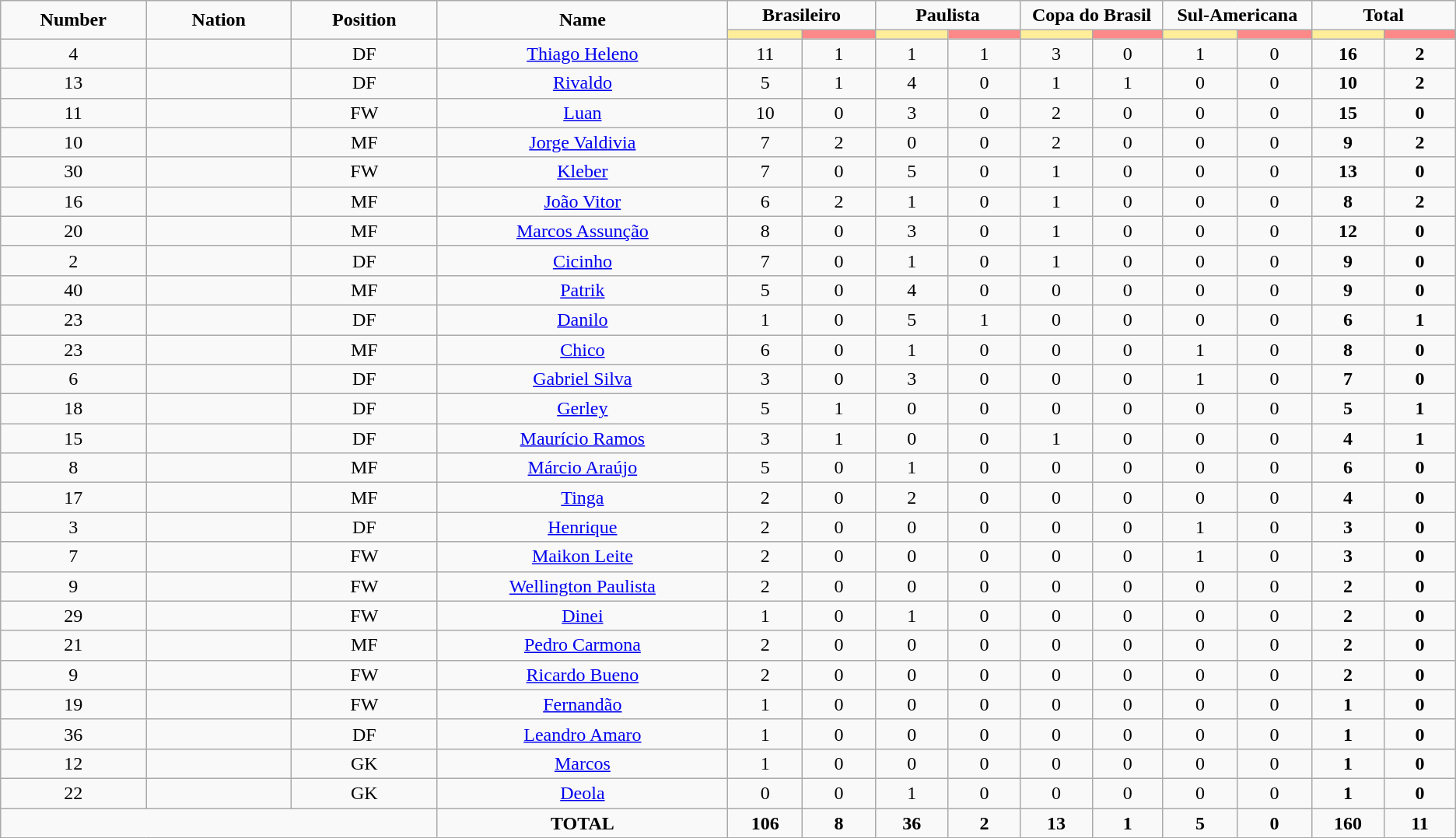<table class="wikitable" style="font-size: 100%; text-align: center;">
<tr>
<td rowspan="2" width="10%" align="center"><strong>Number</strong></td>
<td rowspan="2" width="10%" align="center"><strong>Nation</strong></td>
<td rowspan="2" width="10%" align="center"><strong>Position</strong></td>
<td rowspan="2" width="20%" align="center"><strong>Name</strong></td>
<td colspan="2" align="center"><strong>Brasileiro</strong></td>
<td colspan="2" align="center"><strong>Paulista</strong></td>
<td colspan="2" align="center"><strong>Copa do Brasil</strong></td>
<td colspan="2" align="center"><strong>Sul-Americana</strong></td>
<td colspan="2" align="center"><strong>Total</strong></td>
</tr>
<tr>
<th width=60 style="background: #FFEE99"></th>
<th width=60 style="background: #FF8888"></th>
<th width=60 style="background: #FFEE99"></th>
<th width=60 style="background: #FF8888"></th>
<th width=60 style="background: #FFEE99"></th>
<th width=60 style="background: #FF8888"></th>
<th width=60 style="background: #FFEE99"></th>
<th width=60 style="background: #FF8888"></th>
<th width=60 style="background: #FFEE99"></th>
<th width=60 style="background: #FF8888"></th>
</tr>
<tr>
<td>4</td>
<td></td>
<td>DF</td>
<td><a href='#'>Thiago Heleno</a></td>
<td>11</td>
<td>1</td>
<td>1</td>
<td>1</td>
<td>3</td>
<td>0</td>
<td>1</td>
<td>0</td>
<td><strong>16</strong></td>
<td><strong>2</strong></td>
</tr>
<tr>
<td>13</td>
<td></td>
<td>DF</td>
<td><a href='#'>Rivaldo</a></td>
<td>5</td>
<td>1</td>
<td>4</td>
<td>0</td>
<td>1</td>
<td>1</td>
<td>0</td>
<td>0</td>
<td><strong>10</strong></td>
<td><strong>2</strong></td>
</tr>
<tr>
<td>11</td>
<td></td>
<td>FW</td>
<td><a href='#'>Luan</a></td>
<td>10</td>
<td>0</td>
<td>3</td>
<td>0</td>
<td>2</td>
<td>0</td>
<td>0</td>
<td>0</td>
<td><strong>15</strong></td>
<td><strong>0</strong></td>
</tr>
<tr>
<td>10</td>
<td></td>
<td>MF</td>
<td><a href='#'>Jorge Valdivia</a></td>
<td>7</td>
<td>2</td>
<td>0</td>
<td>0</td>
<td>2</td>
<td>0</td>
<td>0</td>
<td>0</td>
<td><strong>9</strong></td>
<td><strong>2</strong></td>
</tr>
<tr>
<td>30</td>
<td></td>
<td>FW</td>
<td><a href='#'>Kleber</a></td>
<td>7</td>
<td>0</td>
<td>5</td>
<td>0</td>
<td>1</td>
<td>0</td>
<td>0</td>
<td>0</td>
<td><strong>13</strong></td>
<td><strong>0</strong></td>
</tr>
<tr>
<td>16</td>
<td></td>
<td>MF</td>
<td><a href='#'>João Vitor</a></td>
<td>6</td>
<td>2</td>
<td>1</td>
<td>0</td>
<td>1</td>
<td>0</td>
<td>0</td>
<td>0</td>
<td><strong>8</strong></td>
<td><strong>2</strong></td>
</tr>
<tr>
<td>20</td>
<td></td>
<td>MF</td>
<td><a href='#'>Marcos Assunção</a></td>
<td>8</td>
<td>0</td>
<td>3</td>
<td>0</td>
<td>1</td>
<td>0</td>
<td>0</td>
<td>0</td>
<td><strong>12</strong></td>
<td><strong>0</strong></td>
</tr>
<tr>
<td>2</td>
<td></td>
<td>DF</td>
<td><a href='#'>Cicinho</a></td>
<td>7</td>
<td>0</td>
<td>1</td>
<td>0</td>
<td>1</td>
<td>0</td>
<td>0</td>
<td>0</td>
<td><strong>9</strong></td>
<td><strong>0</strong></td>
</tr>
<tr>
<td>40</td>
<td></td>
<td>MF</td>
<td><a href='#'>Patrik</a></td>
<td>5</td>
<td>0</td>
<td>4</td>
<td>0</td>
<td>0</td>
<td>0</td>
<td>0</td>
<td>0</td>
<td><strong>9</strong></td>
<td><strong>0</strong></td>
</tr>
<tr>
<td>23</td>
<td></td>
<td>DF</td>
<td><a href='#'>Danilo</a></td>
<td>1</td>
<td>0</td>
<td>5</td>
<td>1</td>
<td>0</td>
<td>0</td>
<td>0</td>
<td>0</td>
<td><strong>6</strong></td>
<td><strong>1</strong></td>
</tr>
<tr>
<td>23</td>
<td></td>
<td>MF</td>
<td><a href='#'>Chico</a></td>
<td>6</td>
<td>0</td>
<td>1</td>
<td>0</td>
<td>0</td>
<td>0</td>
<td>1</td>
<td>0</td>
<td><strong>8</strong></td>
<td><strong>0</strong></td>
</tr>
<tr>
<td>6</td>
<td></td>
<td>DF</td>
<td><a href='#'>Gabriel Silva</a></td>
<td>3</td>
<td>0</td>
<td>3</td>
<td>0</td>
<td>0</td>
<td>0</td>
<td>1</td>
<td>0</td>
<td><strong>7</strong></td>
<td><strong>0</strong></td>
</tr>
<tr>
<td>18</td>
<td></td>
<td>DF</td>
<td><a href='#'>Gerley</a></td>
<td>5</td>
<td>1</td>
<td>0</td>
<td>0</td>
<td>0</td>
<td>0</td>
<td>0</td>
<td>0</td>
<td><strong>5</strong></td>
<td><strong>1</strong></td>
</tr>
<tr>
<td>15</td>
<td></td>
<td>DF</td>
<td><a href='#'>Maurício Ramos</a></td>
<td>3</td>
<td>1</td>
<td>0</td>
<td>0</td>
<td>1</td>
<td>0</td>
<td>0</td>
<td>0</td>
<td><strong>4</strong></td>
<td><strong>1</strong></td>
</tr>
<tr>
<td>8</td>
<td></td>
<td>MF</td>
<td><a href='#'>Márcio Araújo</a></td>
<td>5</td>
<td>0</td>
<td>1</td>
<td>0</td>
<td>0</td>
<td>0</td>
<td>0</td>
<td>0</td>
<td><strong>6</strong></td>
<td><strong>0</strong></td>
</tr>
<tr>
<td>17</td>
<td></td>
<td>MF</td>
<td><a href='#'>Tinga</a></td>
<td>2</td>
<td>0</td>
<td>2</td>
<td>0</td>
<td>0</td>
<td>0</td>
<td>0</td>
<td>0</td>
<td><strong>4</strong></td>
<td><strong>0</strong></td>
</tr>
<tr>
<td>3</td>
<td></td>
<td>DF</td>
<td><a href='#'>Henrique</a></td>
<td>2</td>
<td>0</td>
<td>0</td>
<td>0</td>
<td>0</td>
<td>0</td>
<td>1</td>
<td>0</td>
<td><strong>3</strong></td>
<td><strong>0</strong></td>
</tr>
<tr>
<td>7</td>
<td></td>
<td>FW</td>
<td><a href='#'>Maikon Leite</a></td>
<td>2</td>
<td>0</td>
<td>0</td>
<td>0</td>
<td>0</td>
<td>0</td>
<td>1</td>
<td>0</td>
<td><strong>3</strong></td>
<td><strong>0</strong></td>
</tr>
<tr>
<td>9</td>
<td></td>
<td>FW</td>
<td><a href='#'>Wellington Paulista</a></td>
<td>2</td>
<td>0</td>
<td>0</td>
<td>0</td>
<td>0</td>
<td>0</td>
<td>0</td>
<td>0</td>
<td><strong>2</strong></td>
<td><strong>0</strong></td>
</tr>
<tr>
<td>29</td>
<td></td>
<td>FW</td>
<td><a href='#'>Dinei</a></td>
<td>1</td>
<td>0</td>
<td>1</td>
<td>0</td>
<td>0</td>
<td>0</td>
<td>0</td>
<td>0</td>
<td><strong>2</strong></td>
<td><strong>0</strong></td>
</tr>
<tr>
<td>21</td>
<td></td>
<td>MF</td>
<td><a href='#'>Pedro Carmona</a></td>
<td>2</td>
<td>0</td>
<td>0</td>
<td>0</td>
<td>0</td>
<td>0</td>
<td>0</td>
<td>0</td>
<td><strong>2</strong></td>
<td><strong>0</strong></td>
</tr>
<tr>
<td>9</td>
<td></td>
<td>FW</td>
<td><a href='#'>Ricardo Bueno</a></td>
<td>2</td>
<td>0</td>
<td>0</td>
<td>0</td>
<td>0</td>
<td>0</td>
<td>0</td>
<td>0</td>
<td><strong>2</strong></td>
<td><strong>0</strong></td>
</tr>
<tr>
<td>19</td>
<td></td>
<td>FW</td>
<td><a href='#'>Fernandão</a></td>
<td>1</td>
<td>0</td>
<td>0</td>
<td>0</td>
<td>0</td>
<td>0</td>
<td>0</td>
<td>0</td>
<td><strong>1</strong></td>
<td><strong>0</strong></td>
</tr>
<tr>
<td>36</td>
<td></td>
<td>DF</td>
<td><a href='#'>Leandro Amaro</a></td>
<td>1</td>
<td>0</td>
<td>0</td>
<td>0</td>
<td>0</td>
<td>0</td>
<td>0</td>
<td>0</td>
<td><strong>1</strong></td>
<td><strong>0</strong></td>
</tr>
<tr>
<td>12</td>
<td></td>
<td>GK</td>
<td><a href='#'>Marcos</a></td>
<td>1</td>
<td>0</td>
<td>0</td>
<td>0</td>
<td>0</td>
<td>0</td>
<td>0</td>
<td>0</td>
<td><strong>1</strong></td>
<td><strong>0</strong></td>
</tr>
<tr>
<td>22</td>
<td></td>
<td>GK</td>
<td><a href='#'>Deola</a></td>
<td>0</td>
<td>0</td>
<td>1</td>
<td>0</td>
<td>0</td>
<td>0</td>
<td>0</td>
<td>0</td>
<td><strong>1</strong></td>
<td><strong>0</strong></td>
</tr>
<tr>
<td colspan="3"></td>
<td><strong>TOTAL</strong></td>
<td><strong>106</strong></td>
<td><strong>8</strong></td>
<td><strong>36</strong></td>
<td><strong>2</strong></td>
<td><strong>13</strong></td>
<td><strong>1</strong></td>
<td><strong>5</strong></td>
<td><strong>0</strong></td>
<td><strong>160</strong></td>
<td><strong>11</strong></td>
</tr>
</table>
